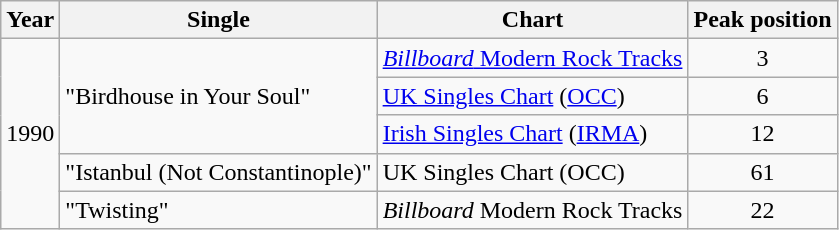<table class="wikitable">
<tr>
<th>Year</th>
<th>Single</th>
<th>Chart</th>
<th>Peak position</th>
</tr>
<tr>
<td rowspan="5">1990</td>
<td rowspan="3">"Birdhouse in Your Soul"</td>
<td><a href='#'><em>Billboard</em> Modern Rock Tracks</a></td>
<td style="text-align:center;">3</td>
</tr>
<tr>
<td><a href='#'>UK Singles Chart</a> (<a href='#'>OCC</a>)</td>
<td style="text-align:center;">6</td>
</tr>
<tr>
<td><a href='#'>Irish Singles Chart</a> (<a href='#'>IRMA</a>)</td>
<td style="text-align:center;">12</td>
</tr>
<tr>
<td>"Istanbul (Not Constantinople)"</td>
<td>UK Singles Chart (OCC)</td>
<td style="text-align:center;">61</td>
</tr>
<tr>
<td>"Twisting"</td>
<td><em>Billboard</em> Modern Rock Tracks</td>
<td style="text-align:center;">22</td>
</tr>
</table>
